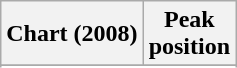<table class="wikitable sortable">
<tr>
<th>Chart (2008)</th>
<th>Peak<br>position</th>
</tr>
<tr>
</tr>
<tr>
</tr>
<tr>
</tr>
<tr>
</tr>
</table>
